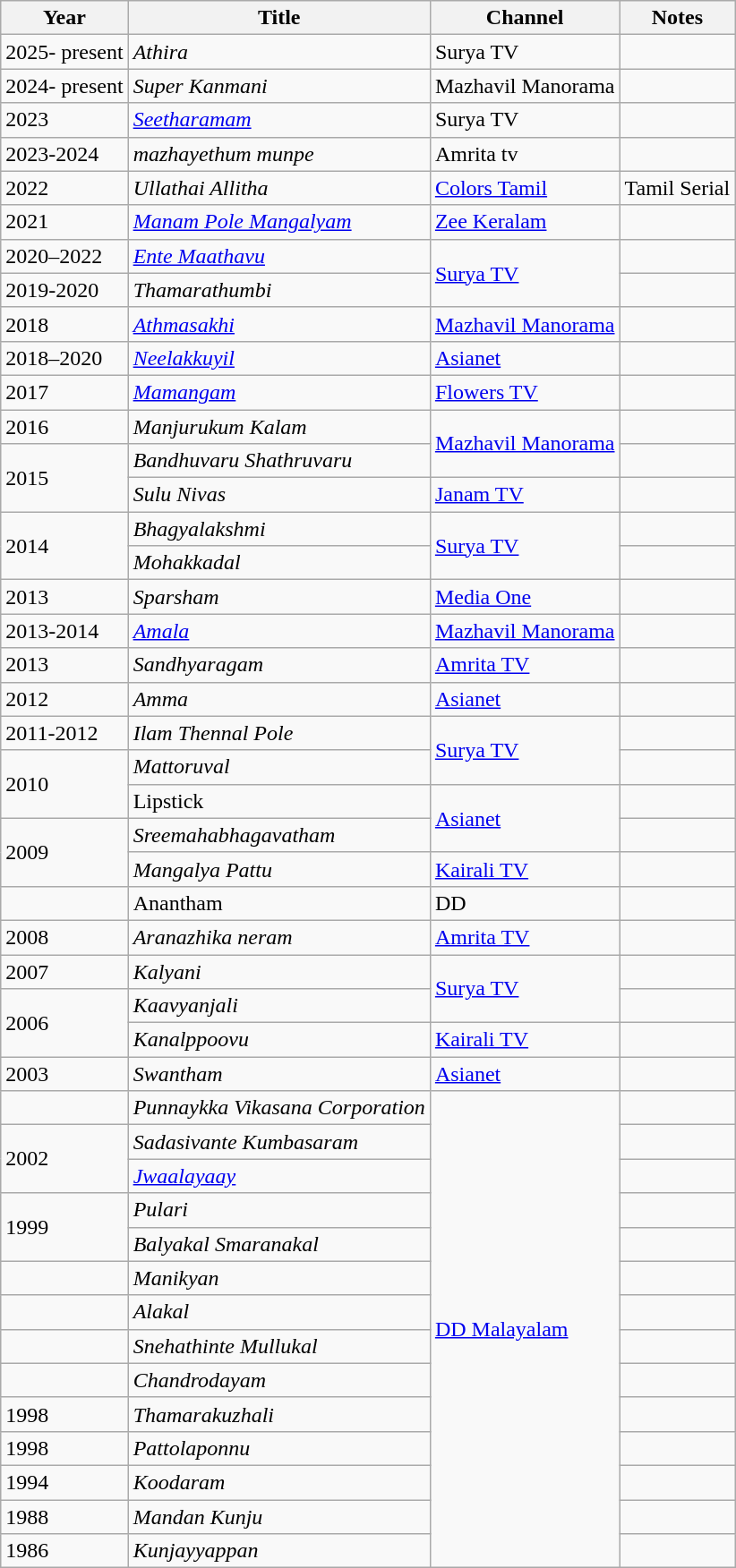<table class="wikitable sortable">
<tr>
<th>Year</th>
<th>Title</th>
<th>Channel</th>
<th>Notes</th>
</tr>
<tr>
<td>2025- present</td>
<td><em>Athira</em></td>
<td>Surya TV</td>
<td></td>
</tr>
<tr>
<td>2024- present</td>
<td><em>Super Kanmani</em></td>
<td>Mazhavil Manorama</td>
<td></td>
</tr>
<tr>
<td>2023</td>
<td><em><a href='#'>Seetharamam</a></em></td>
<td>Surya TV</td>
<td></td>
</tr>
<tr>
<td>2023-2024</td>
<td><em>mazhayethum munpe</em></td>
<td>Amrita tv</td>
<td></td>
</tr>
<tr>
<td>2022</td>
<td><em>Ullathai Allitha</em></td>
<td><a href='#'>Colors Tamil</a></td>
<td>Tamil Serial</td>
</tr>
<tr>
<td>2021</td>
<td><em><a href='#'>Manam Pole Mangalyam</a></em></td>
<td><a href='#'>Zee Keralam</a></td>
<td></td>
</tr>
<tr>
<td>2020–2022</td>
<td><em><a href='#'>Ente Maathavu</a></em></td>
<td rowspan="2"><a href='#'>Surya TV</a></td>
<td></td>
</tr>
<tr>
<td>2019-2020</td>
<td><em>Thamarathumbi</em></td>
<td></td>
</tr>
<tr>
<td>2018</td>
<td><em><a href='#'>Athmasakhi</a></em></td>
<td><a href='#'>Mazhavil Manorama</a></td>
<td></td>
</tr>
<tr>
<td>2018–2020</td>
<td><em><a href='#'>Neelakkuyil</a></em></td>
<td><a href='#'>Asianet</a></td>
<td></td>
</tr>
<tr>
<td>2017</td>
<td><em><a href='#'>Mamangam</a></em></td>
<td><a href='#'>Flowers TV</a></td>
<td></td>
</tr>
<tr>
<td>2016</td>
<td><em>Manjurukum Kalam</em></td>
<td rowspan="2"><a href='#'>Mazhavil Manorama</a></td>
<td></td>
</tr>
<tr>
<td rowspan="2">2015</td>
<td><em>Bandhuvaru Shathruvaru</em></td>
<td></td>
</tr>
<tr>
<td><em>Sulu Nivas</em></td>
<td><a href='#'>Janam TV</a></td>
<td></td>
</tr>
<tr>
<td rowspan="2">2014</td>
<td><em>Bhagyalakshmi</em></td>
<td rowspan="2"><a href='#'>Surya TV</a></td>
<td></td>
</tr>
<tr>
<td><em>Mohakkadal</em></td>
<td></td>
</tr>
<tr>
<td>2013</td>
<td><em>Sparsham</em></td>
<td><a href='#'>Media One</a></td>
<td></td>
</tr>
<tr>
<td>2013-2014</td>
<td><em><a href='#'>Amala</a></em></td>
<td><a href='#'>Mazhavil Manorama</a></td>
<td></td>
</tr>
<tr>
<td>2013</td>
<td><em>Sandhyaragam</em></td>
<td><a href='#'>Amrita TV</a></td>
<td></td>
</tr>
<tr>
<td>2012</td>
<td><em>Amma</em></td>
<td><a href='#'>Asianet</a></td>
<td></td>
</tr>
<tr>
<td>2011-2012</td>
<td><em>Ilam Thennal Pole</em></td>
<td rowspan="2"><a href='#'>Surya TV</a></td>
<td></td>
</tr>
<tr>
<td rowspan="2">2010</td>
<td><em>Mattoruval</em></td>
<td></td>
</tr>
<tr>
<td>Lipstick</td>
<td rowspan="2"><a href='#'>Asianet</a></td>
</tr>
<tr>
<td rowspan="2">2009</td>
<td><em>Sreemahabhagavatham</em></td>
<td></td>
</tr>
<tr>
<td><em>Mangalya Pattu</em></td>
<td><a href='#'>Kairali TV</a></td>
<td></td>
</tr>
<tr>
<td></td>
<td>Anantham</td>
<td>DD</td>
</tr>
<tr>
<td>2008</td>
<td><em>Aranazhika neram</em></td>
<td><a href='#'>Amrita TV</a></td>
<td></td>
</tr>
<tr>
<td>2007</td>
<td><em>Kalyani</em></td>
<td rowspan="2"><a href='#'>Surya TV</a></td>
<td></td>
</tr>
<tr>
<td rowspan="2">2006</td>
<td><em>Kaavyanjali</em></td>
<td></td>
</tr>
<tr>
<td><em>Kanalppoovu</em></td>
<td><a href='#'>Kairali TV</a></td>
<td></td>
</tr>
<tr>
<td>2003</td>
<td><em>Swantham</em></td>
<td><a href='#'>Asianet</a></td>
<td></td>
</tr>
<tr>
<td></td>
<td><em>Punnaykka Vikasana Corporation</em></td>
<td rowspan="18"><a href='#'>DD Malayalam</a></td>
<td></td>
</tr>
<tr>
<td rowspan="2">2002</td>
<td><em>Sadasivante Kumbasaram</em></td>
<td></td>
</tr>
<tr>
<td><em><a href='#'>Jwaalayaay</a></em></td>
<td></td>
</tr>
<tr>
<td rowspan="2">1999</td>
<td><em>Pulari</em></td>
<td></td>
</tr>
<tr>
<td><em>Balyakal Smaranakal</em></td>
<td></td>
</tr>
<tr>
<td></td>
<td><em>Manikyan</em></td>
<td></td>
</tr>
<tr>
<td></td>
<td><em>Alakal</em></td>
<td></td>
</tr>
<tr>
<td></td>
<td><em>Snehathinte Mullukal</em></td>
<td></td>
</tr>
<tr>
<td></td>
<td><em>Chandrodayam</em></td>
<td></td>
</tr>
<tr>
<td>1998</td>
<td><em>Thamarakuzhali</em></td>
<td></td>
</tr>
<tr>
<td>1998</td>
<td><em>Pattolaponnu</em></td>
<td></td>
</tr>
<tr>
<td>1994</td>
<td><em>Koodaram</em></td>
<td></td>
</tr>
<tr>
<td>1988</td>
<td><em>Mandan Kunju</em></td>
<td></td>
</tr>
<tr>
<td>1986</td>
<td><em>Kunjayyappan</em></td>
<td></td>
</tr>
</table>
